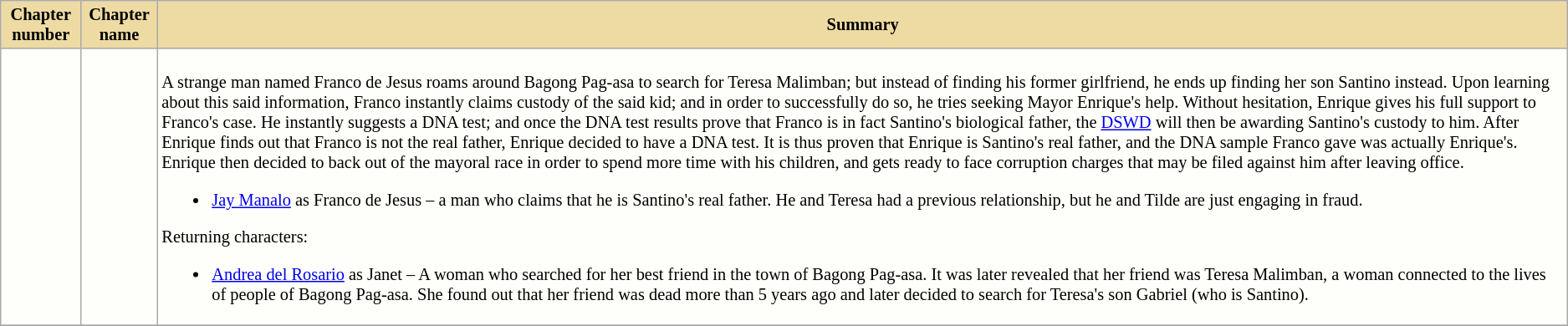<table class="wikitable" style=" background:#FEFEFA; font-size: 85%;">
<tr>
<th style="background:#EEDBA3 ;">Chapter number</th>
<th style="background:#EEDBA3; ">Chapter name</th>
<th style="background:#EEDBA3;">Summary</th>
</tr>
<tr>
<td></td>
<td></td>
<td><br>A strange man named Franco de Jesus roams around Bagong Pag-asa to search for Teresa Malimban; but instead of finding his former girlfriend, he ends up finding her son Santino instead. Upon learning about this said information, Franco instantly claims custody of the said kid; and in order to successfully do so, he tries seeking Mayor Enrique's help. Without hesitation, Enrique gives his full support to Franco's case. He instantly suggests a DNA test; and once the DNA test results prove that Franco is in fact Santino's biological father, the <a href='#'>DSWD</a> will then be awarding Santino's custody to him. After Enrique finds out that Franco is not the real father, Enrique decided to have a DNA test. It is thus proven that Enrique is Santino's real father, and the DNA sample Franco gave was actually Enrique's. Enrique then decided to back out of the mayoral race in order to spend more time with his children, and gets ready to face corruption charges that may be filed against him after leaving office.<ul><li><a href='#'>Jay Manalo</a> as Franco de Jesus – a man who claims that he is Santino's real father. He and Teresa had a previous relationship, but he and Tilde are just engaging in fraud.</li></ul>Returning characters:<ul><li><a href='#'>Andrea del Rosario</a> as Janet – A woman who searched for her best friend in the town of Bagong Pag-asa. It was later revealed that her friend was Teresa Malimban, a woman connected to the lives of people of Bagong Pag-asa. She found out that her friend was dead more than 5 years ago and later decided to search for Teresa's son Gabriel (who is Santino).</li></ul></td>
</tr>
<tr>
</tr>
</table>
